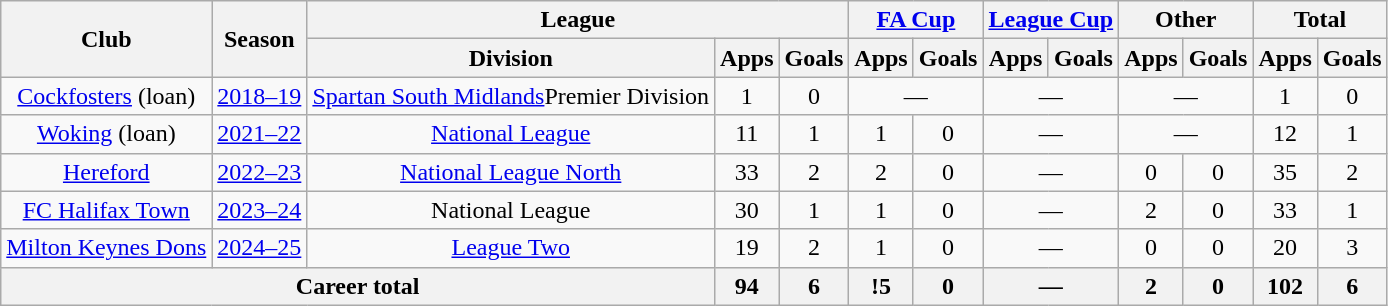<table class="wikitable" style="text-align: center">
<tr>
<th rowspan="2">Club</th>
<th rowspan="2">Season</th>
<th colspan="3">League</th>
<th colspan="2"><a href='#'>FA Cup</a></th>
<th colspan="2"><a href='#'>League Cup</a></th>
<th colspan="2">Other</th>
<th colspan="2">Total</th>
</tr>
<tr>
<th>Division</th>
<th>Apps</th>
<th>Goals</th>
<th>Apps</th>
<th>Goals</th>
<th>Apps</th>
<th>Goals</th>
<th>Apps</th>
<th>Goals</th>
<th>Apps</th>
<th>Goals</th>
</tr>
<tr>
<td><a href='#'>Cockfosters</a> (loan)</td>
<td><a href='#'>2018–19</a></td>
<td><a href='#'>Spartan South Midlands</a>Premier Division</td>
<td>1</td>
<td>0</td>
<td colspan="2">—</td>
<td colspan="2">—</td>
<td colspan="2">—</td>
<td>1</td>
<td>0</td>
</tr>
<tr>
<td><a href='#'>Woking</a> (loan)</td>
<td><a href='#'>2021–22</a></td>
<td><a href='#'>National League</a></td>
<td>11</td>
<td>1</td>
<td>1</td>
<td>0</td>
<td colspan="2">—</td>
<td colspan="2">—</td>
<td>12</td>
<td>1</td>
</tr>
<tr>
<td><a href='#'>Hereford</a></td>
<td><a href='#'>2022–23</a></td>
<td><a href='#'>National League North</a></td>
<td>33</td>
<td>2</td>
<td>2</td>
<td>0</td>
<td colspan="2">—</td>
<td>0</td>
<td>0</td>
<td>35</td>
<td>2</td>
</tr>
<tr>
<td><a href='#'>FC Halifax Town</a></td>
<td><a href='#'>2023–24</a></td>
<td>National League</td>
<td>30</td>
<td>1</td>
<td>1</td>
<td>0</td>
<td colspan="2">—</td>
<td>2</td>
<td>0</td>
<td>33</td>
<td>1</td>
</tr>
<tr>
<td><a href='#'>Milton Keynes Dons</a></td>
<td><a href='#'>2024–25</a></td>
<td><a href='#'>League Two</a></td>
<td>19</td>
<td>2</td>
<td>1</td>
<td>0</td>
<td colspan="2">—</td>
<td>0</td>
<td>0</td>
<td>20</td>
<td>3</td>
</tr>
<tr>
<th colspan="3">Career total</th>
<th>94</th>
<th>6</th>
<th>!5</th>
<th>0</th>
<th colspan="2">—</th>
<th>2</th>
<th>0</th>
<th>102</th>
<th>6</th>
</tr>
</table>
